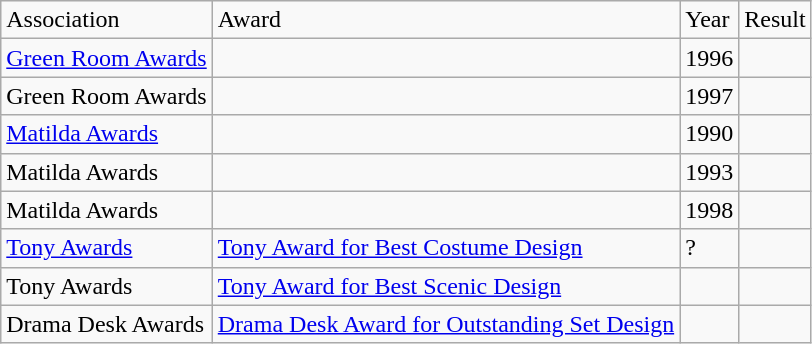<table class="wikitable">
<tr>
<td>Association</td>
<td>Award</td>
<td>Year</td>
<td>Result</td>
</tr>
<tr>
<td><a href='#'>Green Room Awards</a></td>
<td></td>
<td>1996</td>
<td></td>
</tr>
<tr>
<td>Green Room Awards</td>
<td></td>
<td>1997</td>
<td></td>
</tr>
<tr>
<td><a href='#'>Matilda Awards</a></td>
<td></td>
<td>1990</td>
<td></td>
</tr>
<tr>
<td>Matilda Awards</td>
<td></td>
<td>1993</td>
<td></td>
</tr>
<tr>
<td>Matilda Awards</td>
<td></td>
<td>1998</td>
<td></td>
</tr>
<tr>
<td><a href='#'>Tony Awards</a></td>
<td><a href='#'>Tony Award for Best Costume Design</a></td>
<td>?</td>
<td></td>
</tr>
<tr>
<td>Tony Awards</td>
<td><a href='#'>Tony Award for Best Scenic Design</a></td>
<td></td>
<td></td>
</tr>
<tr>
<td>Drama Desk Awards</td>
<td><a href='#'>Drama Desk Award for Outstanding Set Design</a></td>
<td></td>
<td></td>
</tr>
</table>
